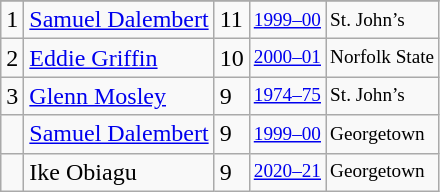<table class="wikitable">
<tr>
</tr>
<tr>
<td>1</td>
<td><a href='#'>Samuel Dalembert</a></td>
<td>11</td>
<td style="font-size:80%;"><a href='#'>1999–00</a></td>
<td style="font-size:80%;">St. John’s</td>
</tr>
<tr>
<td>2</td>
<td><a href='#'>Eddie Griffin</a></td>
<td>10</td>
<td style="font-size:80%;"><a href='#'>2000–01</a></td>
<td style="font-size:80%;">Norfolk State</td>
</tr>
<tr>
<td>3</td>
<td><a href='#'>Glenn Mosley</a></td>
<td>9</td>
<td style="font-size:80%;"><a href='#'>1974–75</a></td>
<td style="font-size:80%;">St. John’s</td>
</tr>
<tr>
<td></td>
<td><a href='#'>Samuel Dalembert</a></td>
<td>9</td>
<td style="font-size:80%;"><a href='#'>1999–00</a></td>
<td style="font-size:80%;">Georgetown</td>
</tr>
<tr>
<td></td>
<td>Ike Obiagu</td>
<td>9</td>
<td style="font-size:80%;"><a href='#'>2020–21</a></td>
<td style="font-size:80%;">Georgetown</td>
</tr>
</table>
